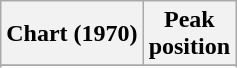<table class="wikitable sortable plainrowheaders" style="text-align:center">
<tr>
<th scope="col">Chart (1970)</th>
<th scope="col">Peak<br> position</th>
</tr>
<tr>
</tr>
<tr>
</tr>
</table>
